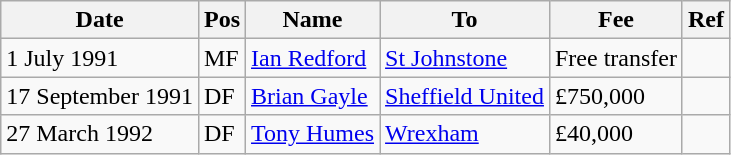<table class="wikitable">
<tr>
<th>Date</th>
<th>Pos</th>
<th>Name</th>
<th>To</th>
<th>Fee</th>
<th>Ref</th>
</tr>
<tr>
<td>1 July 1991</td>
<td>MF</td>
<td> <a href='#'>Ian Redford</a></td>
<td> <a href='#'>St Johnstone</a></td>
<td>Free transfer</td>
<td></td>
</tr>
<tr>
<td>17 September 1991</td>
<td>DF</td>
<td> <a href='#'>Brian Gayle</a></td>
<td> <a href='#'>Sheffield United</a></td>
<td>£750,000</td>
<td></td>
</tr>
<tr>
<td>27 March 1992</td>
<td>DF</td>
<td> <a href='#'>Tony Humes</a></td>
<td> <a href='#'>Wrexham</a></td>
<td>£40,000</td>
<td></td>
</tr>
</table>
